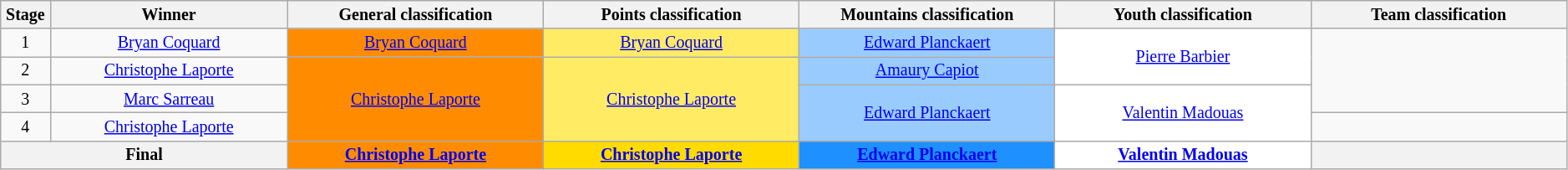<table class="wikitable" style="text-align: center; font-size:smaller;">
<tr style="background:#efefef;">
<th style="width:1%;">Stage</th>
<th style="width:13%;">Winner</th>
<th style="width:14%;">General classification<br></th>
<th style="width:14%;">Points classification<br></th>
<th style="width:14%;">Mountains classification<br></th>
<th style="width:14%;">Youth classification<br></th>
<th style="width:14%;">Team classification</th>
</tr>
<tr>
<td>1</td>
<td><a href='#'>Bryan Coquard</a></td>
<td style="background:#FF8C00;"><a href='#'>Bryan Coquard</a></td>
<td style="background:#FFEB64;"><a href='#'>Bryan Coquard</a></td>
<td style="background:#99CBFF;"><a href='#'>Edward Planckaert</a></td>
<td style="background:white;" rowspan="2"><a href='#'>Pierre Barbier</a></td>
<td style="background:offwhite" rowspan="3"></td>
</tr>
<tr>
<td>2</td>
<td><a href='#'>Christophe Laporte</a></td>
<td style="background:#FF8C00;" rowspan="3"><a href='#'>Christophe Laporte</a></td>
<td style="background:#FFEB64;" rowspan="3"><a href='#'>Christophe Laporte</a></td>
<td style="background:#99CBFF;"><a href='#'>Amaury Capiot</a></td>
</tr>
<tr>
<td>3</td>
<td><a href='#'>Marc Sarreau</a></td>
<td style="background:#99CBFF;" rowspan="2"><a href='#'>Edward Planckaert</a></td>
<td style="background:white;" rowspan="2"><a href='#'>Valentin Madouas</a></td>
</tr>
<tr>
<td>4</td>
<td><a href='#'>Christophe Laporte</a></td>
<td style="background:offwhite"></td>
</tr>
<tr>
<th colspan=2><strong>Final</strong></th>
<th style="background:#FF8C00;"><a href='#'>Christophe Laporte</a></th>
<th style="background:#FFDB00;"><a href='#'>Christophe Laporte</a></th>
<th style="background:dodgerblue;"><a href='#'>Edward Planckaert</a></th>
<th style="background:white;"><a href='#'>Valentin Madouas</a></th>
<th style="background:offwhite;"></th>
</tr>
</table>
